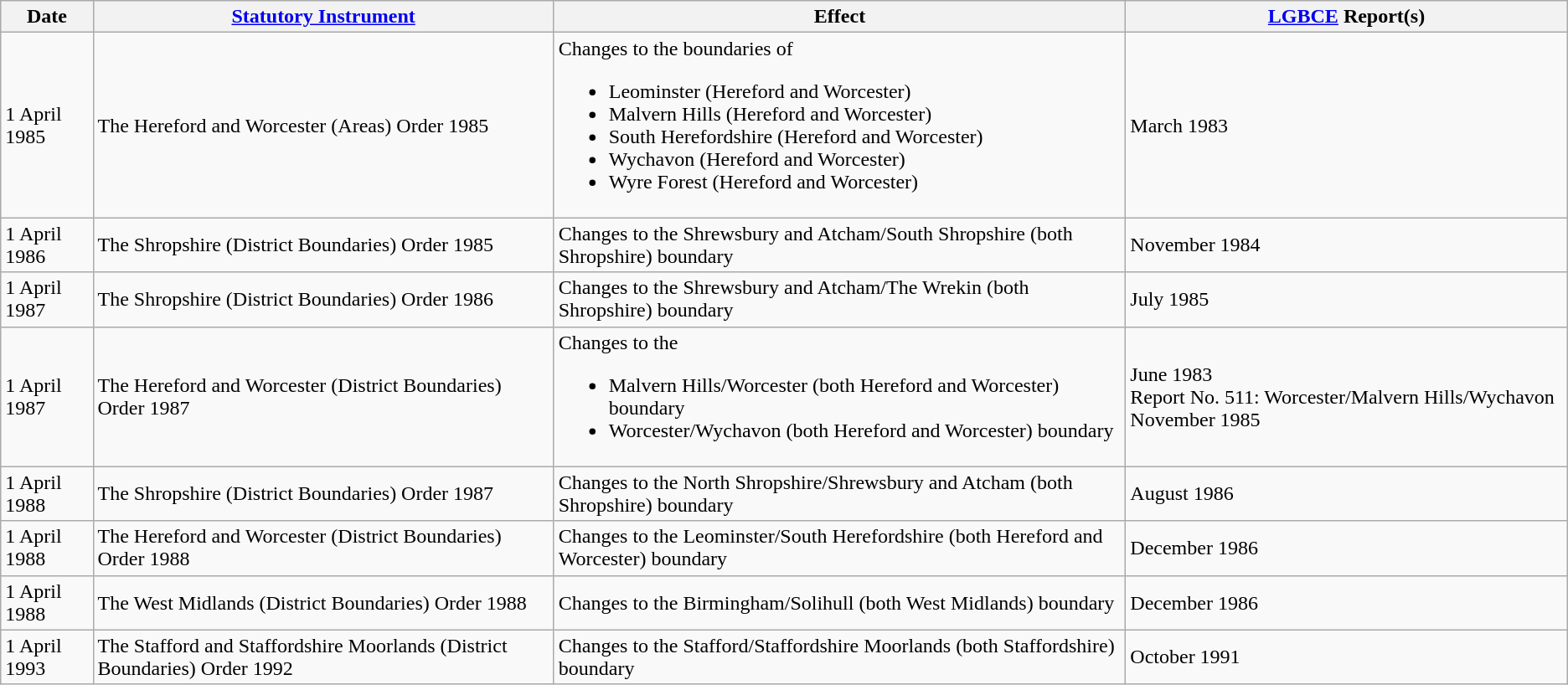<table class="wikitable sortable">
<tr>
<th>Date</th>
<th><a href='#'>Statutory Instrument</a></th>
<th>Effect</th>
<th><a href='#'>LGBCE</a> Report(s)</th>
</tr>
<tr>
<td>1 April 1985</td>
<td>The Hereford and Worcester (Areas) Order 1985</td>
<td>Changes to the boundaries of<br><ul><li>Leominster (Hereford and Worcester)</li><li>Malvern Hills (Hereford and Worcester)</li><li>South Herefordshire (Hereford and Worcester)</li><li>Wychavon (Hereford and Worcester)</li><li>Wyre Forest (Hereford and Worcester)</li></ul></td>
<td> March 1983</td>
</tr>
<tr>
<td>1 April 1986</td>
<td>The Shropshire (District Boundaries) Order 1985</td>
<td>Changes to the Shrewsbury and Atcham/South Shropshire (both Shropshire) boundary</td>
<td> November 1984</td>
</tr>
<tr>
<td>1 April 1987</td>
<td>The Shropshire (District Boundaries) Order 1986</td>
<td>Changes to the Shrewsbury and Atcham/The Wrekin (both Shropshire) boundary</td>
<td> July 1985</td>
</tr>
<tr>
<td>1 April 1987</td>
<td>The Hereford and Worcester (District Boundaries) Order 1987</td>
<td>Changes to the<br><ul><li>Malvern Hills/Worcester (both Hereford and Worcester) boundary</li><li>Worcester/Wychavon (both Hereford and Worcester) boundary</li></ul></td>
<td> June 1983<br>Report No. 511: Worcester/Malvern Hills/Wychavon November 1985</td>
</tr>
<tr>
<td>1 April 1988</td>
<td>The Shropshire (District Boundaries) Order 1987</td>
<td>Changes to the North Shropshire/Shrewsbury and Atcham (both Shropshire) boundary</td>
<td> August 1986</td>
</tr>
<tr>
<td>1 April 1988</td>
<td>The Hereford and Worcester (District Boundaries) Order 1988</td>
<td>Changes to the Leominster/South Herefordshire (both Hereford and Worcester) boundary</td>
<td> December 1986</td>
</tr>
<tr>
<td>1 April 1988</td>
<td>The West Midlands (District Boundaries) Order 1988</td>
<td>Changes to the Birmingham/Solihull (both West Midlands) boundary</td>
<td> December 1986</td>
</tr>
<tr>
<td>1 April 1993</td>
<td>The Stafford and Staffordshire Moorlands (District Boundaries) Order 1992</td>
<td>Changes to the Stafford/Staffordshire Moorlands (both Staffordshire) boundary</td>
<td> October 1991</td>
</tr>
</table>
